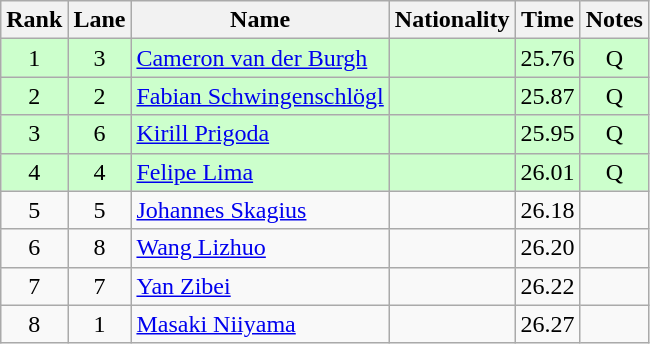<table class="wikitable sortable" style="text-align:center">
<tr>
<th>Rank</th>
<th>Lane</th>
<th>Name</th>
<th>Nationality</th>
<th>Time</th>
<th>Notes</th>
</tr>
<tr bgcolor=ccffcc>
<td>1</td>
<td>3</td>
<td align=left><a href='#'>Cameron van der Burgh</a></td>
<td align=left></td>
<td>25.76</td>
<td>Q</td>
</tr>
<tr bgcolor=ccffcc>
<td>2</td>
<td>2</td>
<td align=left><a href='#'>Fabian Schwingenschlögl</a></td>
<td align=left></td>
<td>25.87</td>
<td>Q</td>
</tr>
<tr bgcolor=ccffcc>
<td>3</td>
<td>6</td>
<td align=left><a href='#'>Kirill Prigoda</a></td>
<td align=left></td>
<td>25.95</td>
<td>Q</td>
</tr>
<tr bgcolor=ccffcc>
<td>4</td>
<td>4</td>
<td align=left><a href='#'>Felipe Lima</a></td>
<td align=left></td>
<td>26.01</td>
<td>Q</td>
</tr>
<tr>
<td>5</td>
<td>5</td>
<td align=left><a href='#'>Johannes Skagius</a></td>
<td align=left></td>
<td>26.18</td>
<td></td>
</tr>
<tr>
<td>6</td>
<td>8</td>
<td align=left><a href='#'>Wang Lizhuo</a></td>
<td align=left></td>
<td>26.20</td>
<td></td>
</tr>
<tr>
<td>7</td>
<td>7</td>
<td align=left><a href='#'>Yan Zibei</a></td>
<td align=left></td>
<td>26.22</td>
<td></td>
</tr>
<tr>
<td>8</td>
<td>1</td>
<td align=left><a href='#'>Masaki Niiyama</a></td>
<td align=left></td>
<td>26.27</td>
<td></td>
</tr>
</table>
